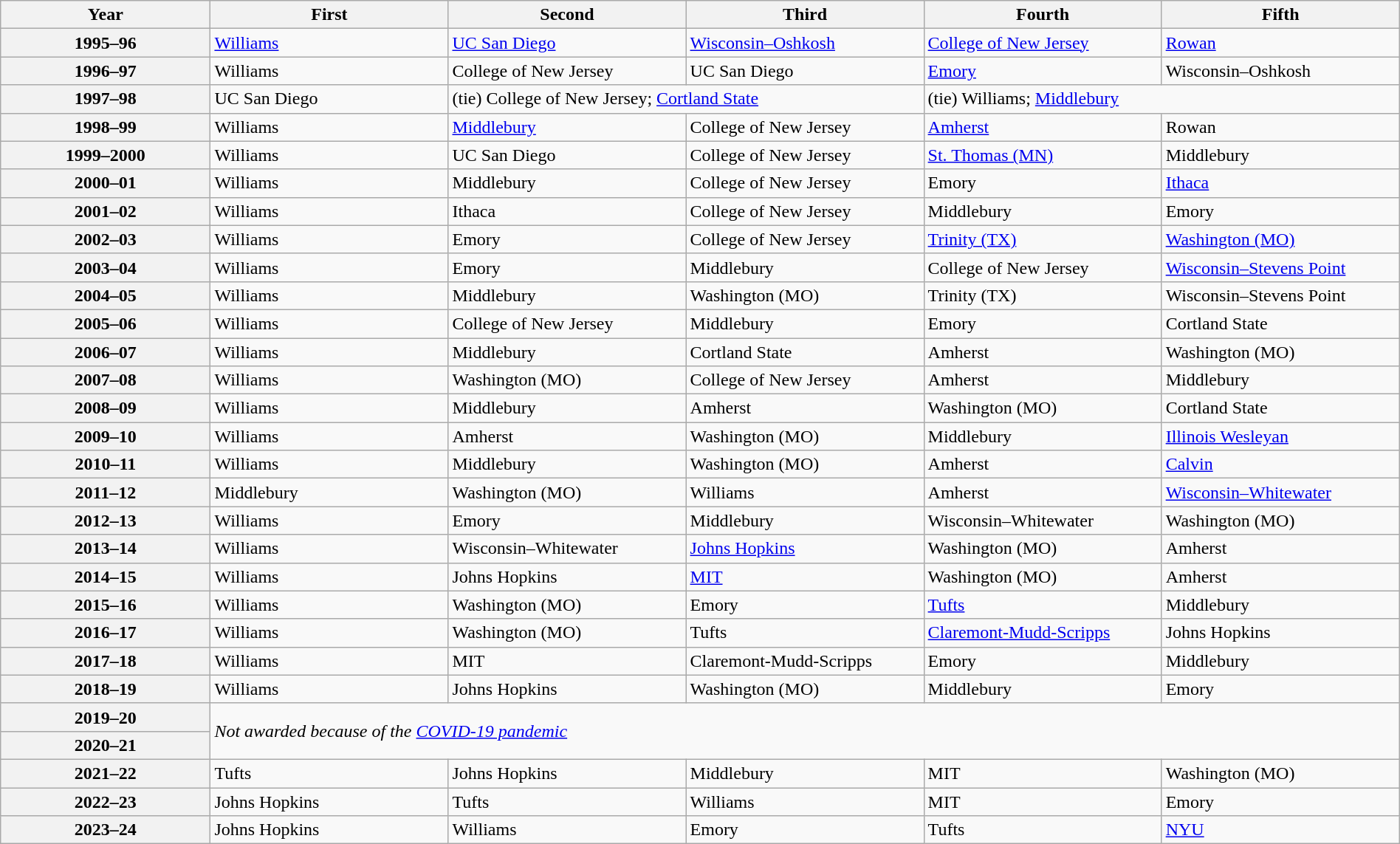<table class="wikitable" style="width:100%">
<tr>
<th style="width:15%">Year</th>
<th style="width:17%">First</th>
<th style="width:17%">Second</th>
<th style="width:17%">Third</th>
<th style="width:17%">Fourth</th>
<th style="width:17%">Fifth</th>
</tr>
<tr>
<th>1995–96</th>
<td><a href='#'>Williams</a></td>
<td><a href='#'>UC San Diego</a></td>
<td><a href='#'>Wisconsin–Oshkosh</a></td>
<td><a href='#'>College of New Jersey</a></td>
<td><a href='#'>Rowan</a></td>
</tr>
<tr>
<th>1996–97</th>
<td>Williams</td>
<td>College of New Jersey</td>
<td>UC San Diego</td>
<td><a href='#'>Emory</a></td>
<td>Wisconsin–Oshkosh</td>
</tr>
<tr>
<th>1997–98</th>
<td>UC San Diego</td>
<td colspan="2">(tie) College of New Jersey; <a href='#'>Cortland State</a></td>
<td colspan="2">(tie) Williams; <a href='#'>Middlebury</a></td>
</tr>
<tr>
<th>1998–99</th>
<td>Williams</td>
<td><a href='#'>Middlebury</a></td>
<td>College of New Jersey</td>
<td><a href='#'>Amherst</a></td>
<td>Rowan</td>
</tr>
<tr>
<th>1999–2000</th>
<td>Williams</td>
<td>UC San Diego</td>
<td>College of New Jersey</td>
<td><a href='#'>St. Thomas (MN)</a></td>
<td>Middlebury</td>
</tr>
<tr>
<th>2000–01</th>
<td>Williams</td>
<td>Middlebury</td>
<td>College of New Jersey</td>
<td>Emory</td>
<td><a href='#'>Ithaca</a></td>
</tr>
<tr>
<th>2001–02</th>
<td>Williams</td>
<td>Ithaca</td>
<td>College of New Jersey</td>
<td>Middlebury</td>
<td>Emory</td>
</tr>
<tr>
<th>2002–03</th>
<td>Williams</td>
<td>Emory</td>
<td>College of New Jersey</td>
<td><a href='#'>Trinity (TX)</a></td>
<td><a href='#'>Washington (MO)</a></td>
</tr>
<tr>
<th>2003–04</th>
<td>Williams</td>
<td>Emory</td>
<td>Middlebury</td>
<td>College of New Jersey</td>
<td><a href='#'>Wisconsin–Stevens Point</a></td>
</tr>
<tr>
<th>2004–05</th>
<td>Williams</td>
<td>Middlebury</td>
<td>Washington (MO)</td>
<td>Trinity (TX)</td>
<td>Wisconsin–Stevens Point</td>
</tr>
<tr>
<th>2005–06</th>
<td>Williams</td>
<td>College of New Jersey</td>
<td>Middlebury</td>
<td>Emory</td>
<td>Cortland State</td>
</tr>
<tr>
<th>2006–07</th>
<td>Williams</td>
<td>Middlebury</td>
<td>Cortland State</td>
<td>Amherst</td>
<td>Washington (MO)</td>
</tr>
<tr>
<th>2007–08</th>
<td>Williams</td>
<td>Washington (MO)</td>
<td>College of New Jersey</td>
<td>Amherst</td>
<td>Middlebury</td>
</tr>
<tr>
<th>2008–09</th>
<td>Williams</td>
<td>Middlebury</td>
<td>Amherst</td>
<td>Washington (MO)</td>
<td>Cortland State</td>
</tr>
<tr>
<th>2009–10</th>
<td>Williams</td>
<td>Amherst</td>
<td>Washington (MO)</td>
<td>Middlebury</td>
<td><a href='#'>Illinois Wesleyan</a></td>
</tr>
<tr>
<th>2010–11</th>
<td>Williams</td>
<td>Middlebury</td>
<td>Washington (MO)</td>
<td>Amherst</td>
<td><a href='#'>Calvin</a></td>
</tr>
<tr>
<th>2011–12</th>
<td>Middlebury</td>
<td>Washington (MO)</td>
<td>Williams</td>
<td>Amherst</td>
<td><a href='#'>Wisconsin–Whitewater</a></td>
</tr>
<tr>
<th>2012–13</th>
<td>Williams</td>
<td>Emory</td>
<td>Middlebury</td>
<td>Wisconsin–Whitewater</td>
<td>Washington (MO)</td>
</tr>
<tr>
<th>2013–14</th>
<td>Williams</td>
<td>Wisconsin–Whitewater</td>
<td><a href='#'>Johns Hopkins</a></td>
<td>Washington (MO)</td>
<td>Amherst</td>
</tr>
<tr>
<th>2014–15</th>
<td>Williams</td>
<td>Johns Hopkins</td>
<td><a href='#'>MIT</a></td>
<td>Washington (MO)</td>
<td>Amherst</td>
</tr>
<tr>
<th>2015–16</th>
<td>Williams</td>
<td>Washington (MO)</td>
<td>Emory</td>
<td><a href='#'>Tufts</a></td>
<td>Middlebury</td>
</tr>
<tr>
<th>2016–17</th>
<td>Williams</td>
<td>Washington (MO)</td>
<td>Tufts</td>
<td><a href='#'>Claremont-Mudd-Scripps</a></td>
<td>Johns Hopkins</td>
</tr>
<tr>
<th>2017–18</th>
<td>Williams</td>
<td>MIT</td>
<td>Claremont-Mudd-Scripps</td>
<td>Emory</td>
<td>Middlebury</td>
</tr>
<tr>
<th>2018–19</th>
<td>Williams</td>
<td>Johns Hopkins</td>
<td>Washington (MO)</td>
<td>Middlebury</td>
<td>Emory</td>
</tr>
<tr>
<th>2019–20</th>
<td colspan="5" rowspan="2"><em>Not awarded because of the <a href='#'>COVID-19 pandemic</a></em></td>
</tr>
<tr>
<th>2020–21</th>
</tr>
<tr>
<th>2021–22</th>
<td>Tufts</td>
<td>Johns Hopkins</td>
<td>Middlebury</td>
<td>MIT</td>
<td>Washington (MO)</td>
</tr>
<tr>
<th>2022–23</th>
<td>Johns Hopkins</td>
<td>Tufts</td>
<td>Williams</td>
<td>MIT</td>
<td>Emory</td>
</tr>
<tr>
<th>2023–24</th>
<td>Johns Hopkins</td>
<td>Williams</td>
<td>Emory</td>
<td>Tufts</td>
<td><a href='#'>NYU</a></td>
</tr>
</table>
